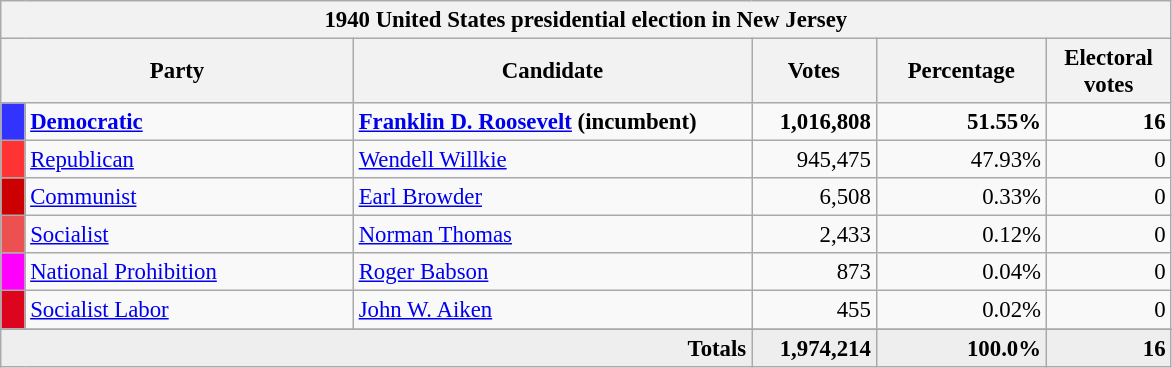<table class="wikitable" style="font-size: 95%;">
<tr>
<th colspan="6">1940 United States presidential election in New Jersey</th>
</tr>
<tr>
<th colspan="2" style="width: 15em">Party</th>
<th style="width: 17em">Candidate</th>
<th style="width: 5em">Votes</th>
<th style="width: 7em">Percentage</th>
<th style="width: 5em">Electoral votes</th>
</tr>
<tr>
<th style="background-color:#3333FF; width: 3px"></th>
<td style="width: 130px"><strong><a href='#'>Democratic</a></strong></td>
<td><strong><a href='#'>Franklin D. Roosevelt</a> (incumbent)</strong></td>
<td align="right"><strong>1,016,808</strong></td>
<td align="right"><strong>51.55%</strong></td>
<td align="right"><strong>16</strong></td>
</tr>
<tr>
<th style="background-color:#FF3333; width: 3px"></th>
<td style="width: 130px"><a href='#'>Republican</a></td>
<td><a href='#'>Wendell Willkie</a></td>
<td align="right">945,475</td>
<td align="right">47.93%</td>
<td align="right">0</td>
</tr>
<tr>
<th style="background-color:#CC0000; width: 3px"></th>
<td style="width: 130px"><a href='#'>Communist</a></td>
<td><a href='#'>Earl Browder</a></td>
<td align="right">6,508</td>
<td align="right">0.33%</td>
<td align="right">0</td>
</tr>
<tr>
<th style="background-color:#EC5050; width: 3px"></th>
<td style="width: 130px"><a href='#'>Socialist</a></td>
<td><a href='#'>Norman Thomas</a></td>
<td align="right">2,433</td>
<td align="right">0.12%</td>
<td align="right">0</td>
</tr>
<tr>
<th style="background-color:#FF00FF; width: 3px"></th>
<td style="width: 130px"><a href='#'>National Prohibition</a></td>
<td><a href='#'>Roger Babson</a></td>
<td align="right">873</td>
<td align="right">0.04%</td>
<td align="right">0</td>
</tr>
<tr>
<th style="background-color:#DD051D; width: 3px"></th>
<td style="width: 130px"><a href='#'>Socialist Labor</a></td>
<td><a href='#'>John W. Aiken</a></td>
<td align="right">455</td>
<td align="right">0.02%</td>
<td align="right">0</td>
</tr>
<tr>
</tr>
<tr style="background:#eee; text-align:right;">
<td colspan="3"><strong>Totals</strong></td>
<td><strong>1,974,214</strong></td>
<td><strong>100.0%</strong></td>
<td><strong>16</strong></td>
</tr>
</table>
